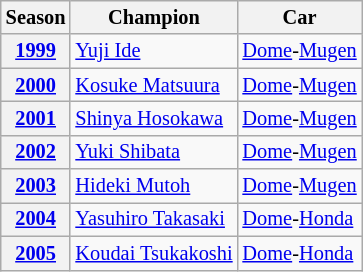<table class="wikitable" style="font-size:85%;">
<tr>
<th>Season</th>
<th>Champion</th>
<th>Car</th>
</tr>
<tr>
<th><a href='#'>1999</a></th>
<td> <a href='#'>Yuji Ide</a></td>
<td><a href='#'>Dome</a>-<a href='#'>Mugen</a></td>
</tr>
<tr>
<th><a href='#'>2000</a></th>
<td> <a href='#'>Kosuke Matsuura</a></td>
<td><a href='#'>Dome</a>-<a href='#'>Mugen</a></td>
</tr>
<tr>
<th><a href='#'>2001</a></th>
<td> <a href='#'>Shinya Hosokawa</a></td>
<td><a href='#'>Dome</a>-<a href='#'>Mugen</a></td>
</tr>
<tr>
<th><a href='#'>2002</a></th>
<td> <a href='#'>Yuki Shibata</a></td>
<td><a href='#'>Dome</a>-<a href='#'>Mugen</a></td>
</tr>
<tr>
<th><a href='#'>2003</a></th>
<td> <a href='#'>Hideki Mutoh</a></td>
<td><a href='#'>Dome</a>-<a href='#'>Mugen</a></td>
</tr>
<tr>
<th><a href='#'>2004</a></th>
<td> <a href='#'>Yasuhiro Takasaki</a></td>
<td><a href='#'>Dome</a>-<a href='#'>Honda</a></td>
</tr>
<tr>
<th><a href='#'>2005</a></th>
<td> <a href='#'>Koudai Tsukakoshi</a></td>
<td><a href='#'>Dome</a>-<a href='#'>Honda</a></td>
</tr>
</table>
